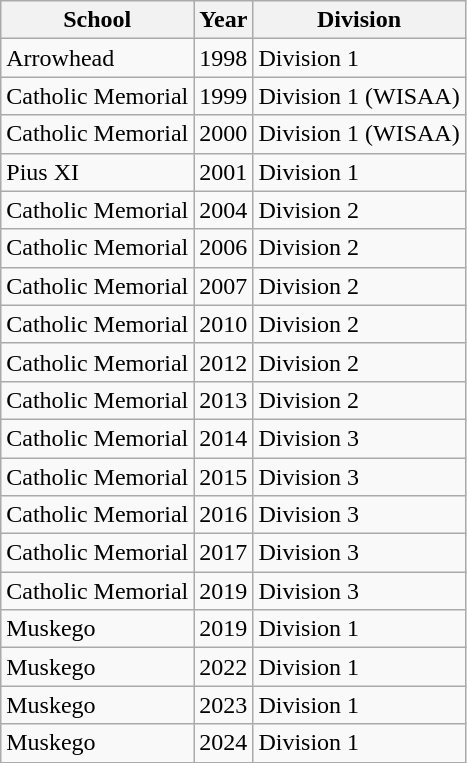<table class="wikitable">
<tr>
<th>School</th>
<th>Year</th>
<th>Division</th>
</tr>
<tr>
<td>Arrowhead</td>
<td>1998</td>
<td>Division 1</td>
</tr>
<tr>
<td>Catholic Memorial</td>
<td>1999</td>
<td>Division 1 (WISAA)</td>
</tr>
<tr>
<td>Catholic Memorial</td>
<td>2000</td>
<td>Division 1 (WISAA)</td>
</tr>
<tr>
<td>Pius XI</td>
<td>2001</td>
<td>Division 1</td>
</tr>
<tr>
<td>Catholic Memorial</td>
<td>2004</td>
<td>Division 2</td>
</tr>
<tr>
<td>Catholic Memorial</td>
<td>2006</td>
<td>Division 2</td>
</tr>
<tr>
<td>Catholic Memorial</td>
<td>2007</td>
<td>Division 2</td>
</tr>
<tr>
<td>Catholic Memorial</td>
<td>2010</td>
<td>Division 2</td>
</tr>
<tr>
<td>Catholic Memorial</td>
<td>2012</td>
<td>Division 2</td>
</tr>
<tr>
<td>Catholic Memorial</td>
<td>2013</td>
<td>Division 2</td>
</tr>
<tr>
<td>Catholic Memorial</td>
<td>2014</td>
<td>Division 3</td>
</tr>
<tr>
<td>Catholic Memorial</td>
<td>2015</td>
<td>Division 3</td>
</tr>
<tr>
<td>Catholic Memorial</td>
<td>2016</td>
<td>Division 3</td>
</tr>
<tr>
<td>Catholic Memorial</td>
<td>2017</td>
<td>Division 3</td>
</tr>
<tr>
<td>Catholic Memorial</td>
<td>2019</td>
<td>Division 3</td>
</tr>
<tr>
<td>Muskego</td>
<td>2019</td>
<td>Division 1</td>
</tr>
<tr>
<td>Muskego</td>
<td>2022</td>
<td>Division 1</td>
</tr>
<tr>
<td>Muskego</td>
<td>2023</td>
<td>Division 1</td>
</tr>
<tr>
<td>Muskego</td>
<td>2024</td>
<td>Division 1</td>
</tr>
</table>
